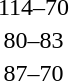<table style="text-align:center">
<tr>
<th width=200></th>
<th width=100></th>
<th width=200></th>
</tr>
<tr>
<td align=right><strong> </strong></td>
<td align=center>114–70</td>
<td align=left></td>
</tr>
<tr>
<td align=right></td>
<td align=center>80–83</td>
<td align=left><strong></strong></td>
</tr>
<tr>
<td align=right><strong></strong></td>
<td align=center>87–70</td>
<td align=left></td>
</tr>
</table>
